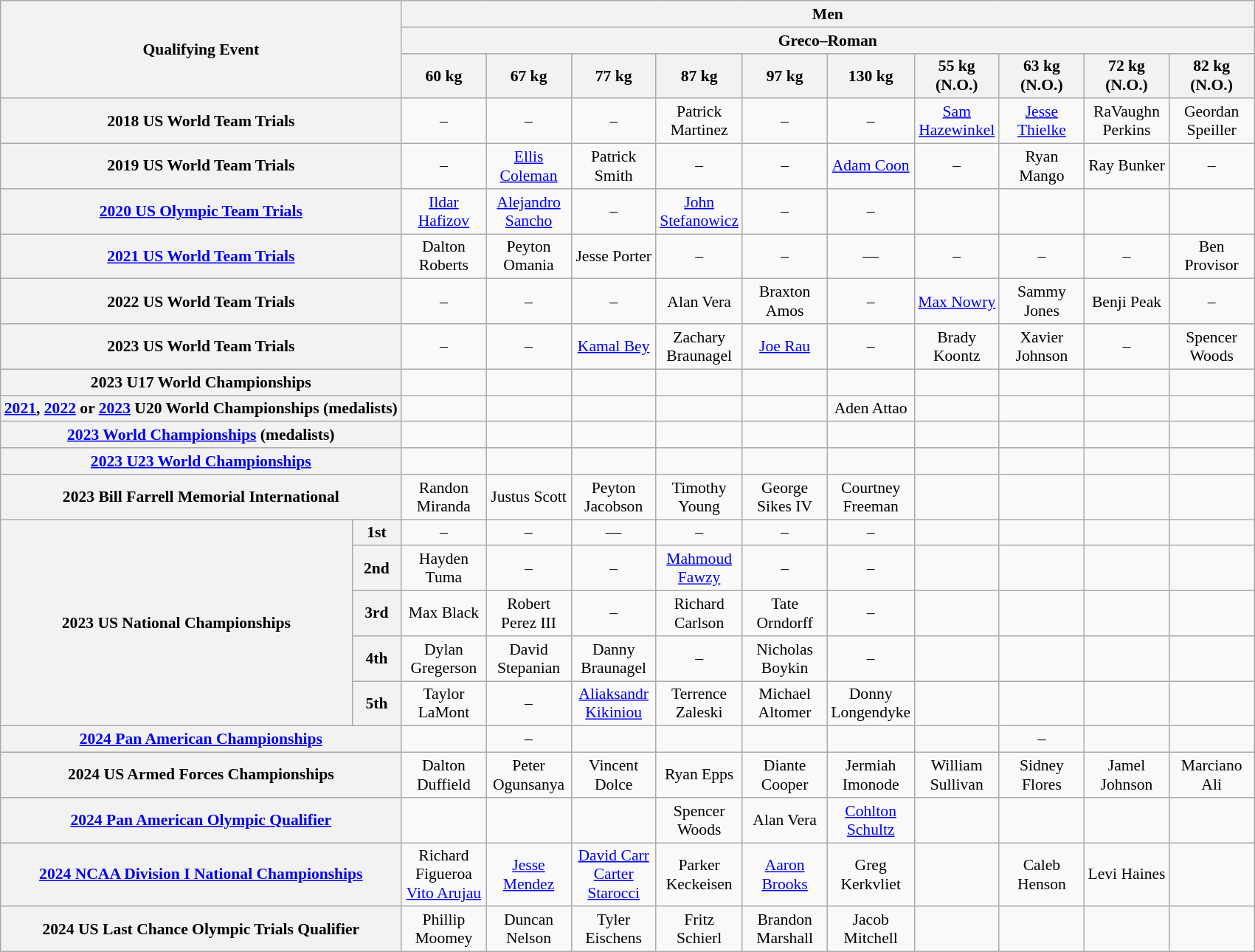<table class="wikitable" style="text-align:center; font-size:90%">
<tr>
<th colspan="2" rowspan="3">Qualifying Event</th>
<th colspan="10">Men</th>
</tr>
<tr>
<th colspan="10">Greco–Roman</th>
</tr>
<tr>
<th width="70">60 kg</th>
<th width="70">67 kg</th>
<th width="70">77 kg</th>
<th width="70">87 kg</th>
<th width="70">97 kg</th>
<th width="70">130 kg</th>
<th width="70">55 kg (N.O.)</th>
<th width="70">63 kg (N.O.)</th>
<th width="70">72 kg (N.O.)</th>
<th width="70">82 kg (N.O.)</th>
</tr>
<tr>
<th colspan="2">2018 US World Team Trials</th>
<td>–</td>
<td>–</td>
<td>–</td>
<td>Patrick Martinez</td>
<td>–</td>
<td>–</td>
<td><a href='#'>Sam Hazewinkel</a></td>
<td><a href='#'>Jesse Thielke</a></td>
<td>RaVaughn Perkins</td>
<td>Geordan Speiller</td>
</tr>
<tr>
<th colspan="2">2019 US World Team Trials</th>
<td>–</td>
<td><a href='#'>Ellis Coleman</a></td>
<td>Patrick Smith</td>
<td>–</td>
<td>–</td>
<td><a href='#'>Adam Coon</a></td>
<td>–</td>
<td>Ryan Mango</td>
<td>Ray Bunker</td>
<td>–</td>
</tr>
<tr>
<th colspan="2"><a href='#'>2020 US Olympic Team Trials</a></th>
<td><a href='#'>Ildar Hafizov</a></td>
<td><a href='#'>Alejandro Sancho</a></td>
<td>–</td>
<td><a href='#'>John Stefanowicz</a></td>
<td>–</td>
<td>–</td>
<td></td>
<td></td>
<td></td>
<td></td>
</tr>
<tr>
<th colspan="2"><a href='#'>2021 US World Team Trials</a></th>
<td>Dalton Roberts</td>
<td>Peyton Omania</td>
<td>Jesse Porter</td>
<td>–</td>
<td>–</td>
<td>—</td>
<td>–</td>
<td>–</td>
<td>–</td>
<td>Ben Provisor</td>
</tr>
<tr>
<th colspan="2">2022 US World Team Trials</th>
<td>–</td>
<td>–</td>
<td>–</td>
<td>Alan Vera</td>
<td>Braxton Amos</td>
<td>–</td>
<td><a href='#'>Max Nowry</a></td>
<td>Sammy Jones</td>
<td>Benji Peak</td>
<td>–</td>
</tr>
<tr>
<th colspan="2">2023 US World Team Trials</th>
<td>–</td>
<td>–</td>
<td><a href='#'>Kamal Bey</a></td>
<td>Zachary Braunagel</td>
<td><a href='#'>Joe Rau</a></td>
<td>–</td>
<td>Brady Koontz</td>
<td>Xavier Johnson</td>
<td>–</td>
<td>Spencer Woods</td>
</tr>
<tr>
<th colspan="2">2023 U17 World Championships</th>
<td></td>
<td></td>
<td></td>
<td></td>
<td></td>
<td></td>
<td></td>
<td></td>
<td></td>
<td></td>
</tr>
<tr>
<th colspan="2"><a href='#'>2021</a>, <a href='#'>2022</a> or <a href='#'>2023</a> U20 World Championships (medalists)</th>
<td></td>
<td></td>
<td></td>
<td></td>
<td></td>
<td>Aden Attao</td>
<td></td>
<td></td>
<td></td>
<td></td>
</tr>
<tr>
<th colspan="2"><a href='#'>2023 World Championships</a> (medalists)</th>
<td></td>
<td></td>
<td></td>
<td></td>
<td></td>
<td></td>
<td></td>
<td></td>
<td></td>
<td></td>
</tr>
<tr>
<th colspan="2"><a href='#'>2023 U23 World Championships</a></th>
<td></td>
<td></td>
<td></td>
<td></td>
<td></td>
<td></td>
<td></td>
<td></td>
<td></td>
<td></td>
</tr>
<tr>
<th colspan="2">2023 Bill Farrell Memorial International</th>
<td>Randon Miranda</td>
<td>Justus Scott</td>
<td>Peyton Jacobson</td>
<td>Timothy Young</td>
<td>George Sikes IV</td>
<td>Courtney Freeman</td>
<td></td>
<td></td>
<td></td>
<td></td>
</tr>
<tr>
<th rowspan="5">2023 US National Championships</th>
<th>1st</th>
<td>–</td>
<td>–</td>
<td>—</td>
<td>–</td>
<td>–</td>
<td>–</td>
<td></td>
<td></td>
<td></td>
<td></td>
</tr>
<tr>
<th>2nd</th>
<td>Hayden Tuma</td>
<td>–</td>
<td>–</td>
<td><a href='#'>Mahmoud Fawzy</a></td>
<td>–</td>
<td>–</td>
<td></td>
<td></td>
<td></td>
<td></td>
</tr>
<tr>
<th>3rd</th>
<td>Max Black</td>
<td>Robert Perez III</td>
<td>–</td>
<td>Richard Carlson</td>
<td>Tate Orndorff</td>
<td>–</td>
<td></td>
<td></td>
<td></td>
<td></td>
</tr>
<tr>
<th>4th</th>
<td>Dylan Gregerson</td>
<td>David Stepanian</td>
<td>Danny Braunagel</td>
<td>–</td>
<td>Nicholas Boykin</td>
<td>–</td>
<td></td>
<td></td>
<td></td>
<td></td>
</tr>
<tr>
<th>5th</th>
<td>Taylor LaMont</td>
<td>–</td>
<td><a href='#'>Aliaksandr Kikiniou</a></td>
<td>Terrence Zaleski</td>
<td>Michael Altomer</td>
<td>Donny Longendyke</td>
<td></td>
<td></td>
<td></td>
<td></td>
</tr>
<tr>
<th colspan="2"><a href='#'>2024 Pan American Championships</a></th>
<td></td>
<td>–</td>
<td></td>
<td></td>
<td></td>
<td></td>
<td></td>
<td>–</td>
<td></td>
<td></td>
</tr>
<tr>
<th colspan="2">2024 US Armed Forces Championships</th>
<td>Dalton Duffield</td>
<td>Peter Ogunsanya</td>
<td>Vincent Dolce</td>
<td>Ryan Epps</td>
<td>Diante Cooper</td>
<td>Jermiah Imonode</td>
<td>William Sullivan</td>
<td>Sidney Flores</td>
<td>Jamel Johnson</td>
<td>Marciano Ali</td>
</tr>
<tr>
<th colspan="2"><a href='#'>2024 Pan American Olympic Qualifier</a></th>
<td></td>
<td></td>
<td></td>
<td>Spencer Woods</td>
<td>Alan Vera</td>
<td><a href='#'>Cohlton Schultz</a></td>
<td></td>
<td></td>
<td></td>
<td></td>
</tr>
<tr>
<th colspan="2"><a href='#'>2024 NCAA Division I National Championships</a></th>
<td>Richard Figueroa<br><a href='#'>Vito Arujau</a></td>
<td><a href='#'>Jesse Mendez</a></td>
<td><a href='#'>David Carr</a><br><a href='#'>Carter Starocci</a></td>
<td>Parker Keckeisen</td>
<td><a href='#'>Aaron Brooks</a></td>
<td>Greg Kerkvliet</td>
<td></td>
<td>Caleb Henson</td>
<td>Levi Haines</td>
<td></td>
</tr>
<tr>
<th colspan="2">2024 US Last Chance Olympic Trials Qualifier</th>
<td>Phillip Moomey</td>
<td>Duncan Nelson</td>
<td>Tyler Eischens</td>
<td>Fritz Schierl</td>
<td>Brandon Marshall</td>
<td>Jacob Mitchell</td>
<td></td>
<td></td>
<td></td>
<td></td>
</tr>
</table>
